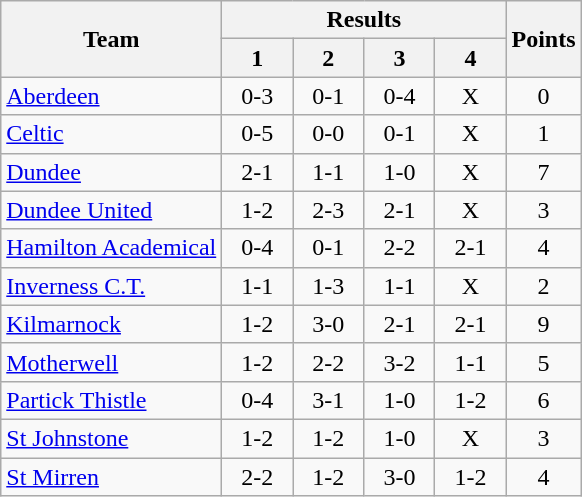<table class="wikitable" style="text-align:center">
<tr>
<th rowspan=2>Team</th>
<th colspan=4>Results</th>
<th rowspan=2>Points</th>
</tr>
<tr>
<th width=40>1</th>
<th width=40>2</th>
<th width=40>3</th>
<th width=40>4</th>
</tr>
<tr>
<td align=left><a href='#'>Aberdeen</a></td>
<td>0-3</td>
<td>0-1</td>
<td>0-4</td>
<td>X</td>
<td>0</td>
</tr>
<tr>
<td align=left><a href='#'>Celtic</a></td>
<td>0-5</td>
<td>0-0</td>
<td>0-1</td>
<td>X</td>
<td>1</td>
</tr>
<tr>
<td align=left><a href='#'>Dundee</a></td>
<td>2-1</td>
<td>1-1</td>
<td>1-0</td>
<td>X</td>
<td>7</td>
</tr>
<tr>
<td align=left><a href='#'>Dundee United</a></td>
<td>1-2</td>
<td>2-3</td>
<td>2-1</td>
<td>X</td>
<td>3</td>
</tr>
<tr>
<td align=left><a href='#'>Hamilton Academical</a></td>
<td>0-4</td>
<td>0-1</td>
<td>2-2</td>
<td>2-1</td>
<td>4</td>
</tr>
<tr>
<td align=left><a href='#'>Inverness C.T.</a></td>
<td>1-1</td>
<td>1-3</td>
<td>1-1</td>
<td>X</td>
<td>2</td>
</tr>
<tr>
<td align=left><a href='#'>Kilmarnock</a></td>
<td>1-2</td>
<td>3-0</td>
<td>2-1</td>
<td>2-1</td>
<td>9</td>
</tr>
<tr>
<td align=left><a href='#'>Motherwell</a></td>
<td>1-2</td>
<td>2-2</td>
<td>3-2</td>
<td>1-1</td>
<td>5</td>
</tr>
<tr>
<td align=left><a href='#'>Partick Thistle</a></td>
<td>0-4</td>
<td>3-1</td>
<td>1-0</td>
<td>1-2</td>
<td>6</td>
</tr>
<tr>
<td align=left><a href='#'>St Johnstone</a></td>
<td>1-2</td>
<td>1-2</td>
<td>1-0</td>
<td>X</td>
<td>3</td>
</tr>
<tr>
<td align=left><a href='#'>St Mirren</a></td>
<td>2-2</td>
<td>1-2</td>
<td>3-0</td>
<td>1-2</td>
<td>4</td>
</tr>
</table>
